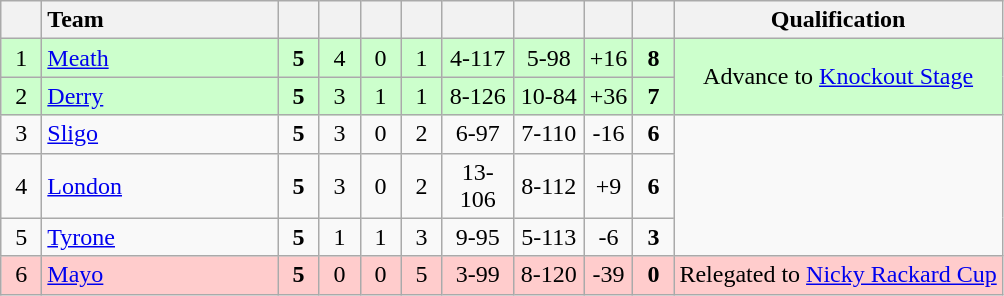<table class="wikitable" style="text-align:center">
<tr>
<th width=20></th>
<th width=150 style="text-align:left;">Team</th>
<th width=20></th>
<th width=20></th>
<th width=20></th>
<th width=20></th>
<th width=40></th>
<th width=40></th>
<th width=20></th>
<th width=20></th>
<th>Qualification</th>
</tr>
<tr style="background:#ccffcc">
<td>1</td>
<td style="text-align:left"> <a href='#'>Meath</a></td>
<td><strong>5</strong></td>
<td>4</td>
<td>0</td>
<td>1</td>
<td>4-117</td>
<td>5-98</td>
<td>+16</td>
<td><strong>8</strong></td>
<td rowspan="2">Advance to <a href='#'>Knockout Stage</a></td>
</tr>
<tr style="background:#ccffcc">
<td>2</td>
<td style="text-align:left"> <a href='#'>Derry</a></td>
<td><strong>5</strong></td>
<td>3</td>
<td>1</td>
<td>1</td>
<td>8-126</td>
<td>10-84</td>
<td>+36</td>
<td><strong>7</strong></td>
</tr>
<tr>
<td>3</td>
<td style="text-align:left"> <a href='#'>Sligo</a></td>
<td><strong>5</strong></td>
<td>3</td>
<td>0</td>
<td>2</td>
<td>6-97</td>
<td>7-110</td>
<td>-16</td>
<td><strong>6</strong></td>
<td rowspan="3"></td>
</tr>
<tr>
<td>4</td>
<td style="text-align:left"> <a href='#'>London</a></td>
<td><strong>5</strong></td>
<td>3</td>
<td>0</td>
<td>2</td>
<td>13-106</td>
<td>8-112</td>
<td>+9</td>
<td><strong>6</strong></td>
</tr>
<tr>
<td>5</td>
<td style="text-align:left"> <a href='#'>Tyrone</a></td>
<td><strong>5</strong></td>
<td>1</td>
<td>1</td>
<td>3</td>
<td>9-95</td>
<td>5-113</td>
<td>-6</td>
<td><strong>3</strong></td>
</tr>
<tr style="background:#ffcccc">
<td>6</td>
<td style="text-align:left"> <a href='#'>Mayo</a></td>
<td><strong>5</strong></td>
<td>0</td>
<td>0</td>
<td>5</td>
<td>3-99</td>
<td>8-120</td>
<td>-39</td>
<td><strong>0</strong></td>
<td>Relegated to <a href='#'>Nicky Rackard Cup</a></td>
</tr>
</table>
